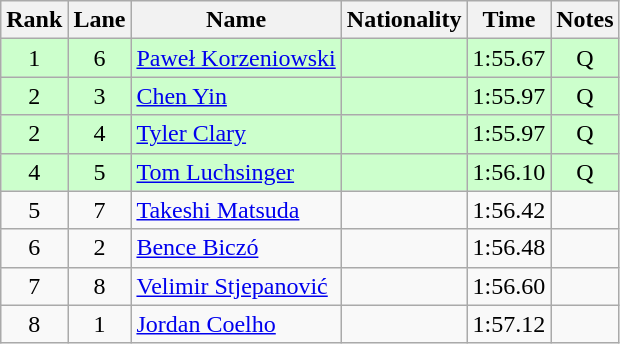<table class="wikitable sortable" style="text-align:center">
<tr>
<th>Rank</th>
<th>Lane</th>
<th>Name</th>
<th>Nationality</th>
<th>Time</th>
<th>Notes</th>
</tr>
<tr bgcolor=ccffcc>
<td>1</td>
<td>6</td>
<td align=left><a href='#'>Paweł Korzeniowski</a></td>
<td align=left></td>
<td>1:55.67</td>
<td>Q</td>
</tr>
<tr bgcolor=ccffcc>
<td>2</td>
<td>3</td>
<td align=left><a href='#'>Chen Yin</a></td>
<td align=left></td>
<td>1:55.97</td>
<td>Q</td>
</tr>
<tr bgcolor=ccffcc>
<td>2</td>
<td>4</td>
<td align=left><a href='#'>Tyler Clary</a></td>
<td align=left></td>
<td>1:55.97</td>
<td>Q</td>
</tr>
<tr bgcolor=ccffcc>
<td>4</td>
<td>5</td>
<td align=left><a href='#'>Tom Luchsinger</a></td>
<td align=left></td>
<td>1:56.10</td>
<td>Q</td>
</tr>
<tr>
<td>5</td>
<td>7</td>
<td align=left><a href='#'>Takeshi Matsuda</a></td>
<td align=left></td>
<td>1:56.42</td>
<td></td>
</tr>
<tr>
<td>6</td>
<td>2</td>
<td align=left><a href='#'>Bence Biczó</a></td>
<td align=left></td>
<td>1:56.48</td>
<td></td>
</tr>
<tr>
<td>7</td>
<td>8</td>
<td align=left><a href='#'>Velimir Stjepanović</a></td>
<td align=left></td>
<td>1:56.60</td>
<td></td>
</tr>
<tr>
<td>8</td>
<td>1</td>
<td align=left><a href='#'>Jordan Coelho</a></td>
<td align=left></td>
<td>1:57.12</td>
<td></td>
</tr>
</table>
